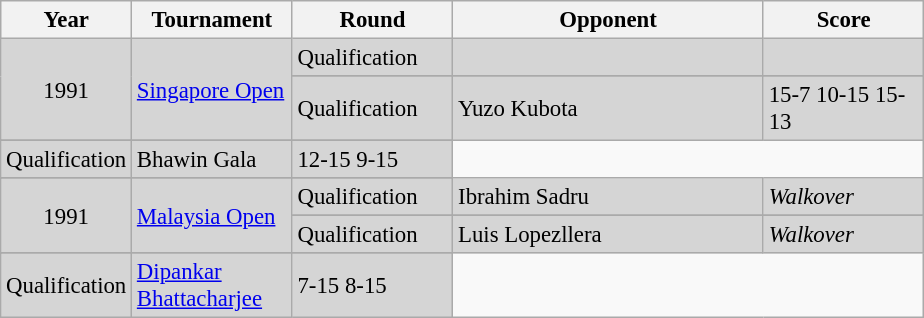<table class="sortable wikitable" style="font-size: 95%;">
<tr>
<th width="50">Year</th>
<th width="100">Tournament</th>
<th width="100">Round</th>
<th width="200">Opponent</th>
<th width="100">Score</th>
</tr>
<tr style="background:#D5D5D5">
<td align="center" rowspan="3">1991</td>
<td align="left" rowspan="3"><a href='#'>Singapore Open</a></td>
<td align="left">Qualification</td>
<td align="center"></td>
<td align="left"></td>
</tr>
<tr>
</tr>
<tr style="background:#D5D5D5">
<td align="left">Qualification</td>
<td align="left"> Yuzo Kubota</td>
<td align="left">15-7 10-15 15-13</td>
</tr>
<tr>
</tr>
<tr style="background:#D5D5D5">
<td align="left">Qualification</td>
<td align="left"> Bhawin Gala</td>
<td align="left">12-15 9-15</td>
</tr>
<tr>
</tr>
<tr style="background:#D5D5D5">
<td align="center" rowspan="3">1991</td>
<td align="left" rowspan="3"><a href='#'>Malaysia Open</a></td>
<td align="left">Qualification</td>
<td align="left"> Ibrahim Sadru</td>
<td align="left"><em>Walkover</em></td>
</tr>
<tr>
</tr>
<tr style="background:#D5D5D5">
<td align="left">Qualification</td>
<td align="left"> Luis Lopezllera</td>
<td align="left"><em>Walkover</em></td>
</tr>
<tr>
</tr>
<tr style="background:#D5D5D5">
<td align="left">Qualification</td>
<td align="left"> <a href='#'>Dipankar Bhattacharjee</a></td>
<td align="left">7-15 8-15</td>
</tr>
</table>
